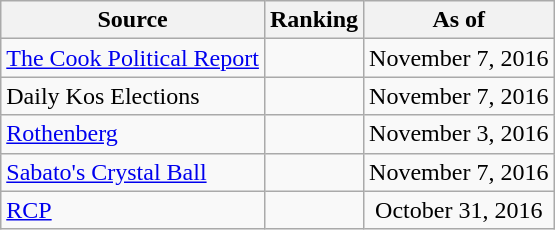<table class="wikitable" style="text-align:center">
<tr>
<th>Source</th>
<th>Ranking</th>
<th>As of</th>
</tr>
<tr>
<td align=left><a href='#'>The Cook Political Report</a></td>
<td></td>
<td>November 7, 2016</td>
</tr>
<tr>
<td align=left>Daily Kos Elections</td>
<td></td>
<td>November 7, 2016</td>
</tr>
<tr>
<td align=left><a href='#'>Rothenberg</a></td>
<td></td>
<td>November 3, 2016</td>
</tr>
<tr>
<td align=left><a href='#'>Sabato's Crystal Ball</a></td>
<td></td>
<td>November 7, 2016</td>
</tr>
<tr>
<td align="left"><a href='#'>RCP</a></td>
<td></td>
<td>October 31, 2016</td>
</tr>
</table>
